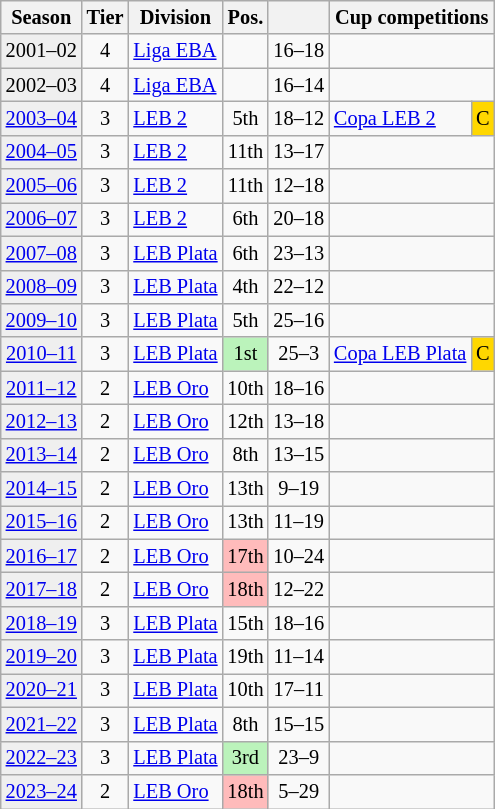<table class="wikitable" style="font-size:85%; text-align:center">
<tr>
<th>Season</th>
<th>Tier</th>
<th>Division</th>
<th>Pos.</th>
<th></th>
<th colspan=2>Cup competitions</th>
</tr>
<tr>
<td bgcolor=#efefef>2001–02</td>
<td>4</td>
<td align=left><a href='#'>Liga EBA</a></td>
<td></td>
<td>16–18</td>
<td colspan=2></td>
</tr>
<tr>
<td bgcolor=#efefef>2002–03</td>
<td>4</td>
<td align=left><a href='#'>Liga EBA</a></td>
<td></td>
<td>16–14</td>
<td colspan=2></td>
</tr>
<tr>
<td bgcolor=#efefef><a href='#'>2003–04</a></td>
<td>3</td>
<td align=left><a href='#'>LEB 2</a></td>
<td>5th</td>
<td>18–12</td>
<td align=left><a href='#'>Copa LEB 2</a></td>
<td bgcolor=gold>C</td>
</tr>
<tr>
<td bgcolor=#efefef><a href='#'>2004–05</a></td>
<td>3</td>
<td align=left><a href='#'>LEB 2</a></td>
<td>11th</td>
<td>13–17</td>
<td colspan=2></td>
</tr>
<tr>
<td bgcolor=#efefef><a href='#'>2005–06</a></td>
<td>3</td>
<td align=left><a href='#'>LEB 2</a></td>
<td>11th</td>
<td>12–18</td>
<td colspan=2></td>
</tr>
<tr>
<td bgcolor=#efefef><a href='#'>2006–07</a></td>
<td>3</td>
<td align=left><a href='#'>LEB 2</a></td>
<td>6th</td>
<td>20–18</td>
<td colspan=2></td>
</tr>
<tr>
<td bgcolor=#efefef><a href='#'>2007–08</a></td>
<td>3</td>
<td align=left><a href='#'>LEB Plata</a></td>
<td>6th</td>
<td>23–13</td>
<td colspan=2></td>
</tr>
<tr>
<td bgcolor=#efefef><a href='#'>2008–09</a></td>
<td>3</td>
<td align=left><a href='#'>LEB Plata</a></td>
<td>4th</td>
<td>22–12</td>
<td colspan=2></td>
</tr>
<tr>
<td bgcolor=#efefef><a href='#'>2009–10</a></td>
<td>3</td>
<td align=left><a href='#'>LEB Plata</a></td>
<td>5th</td>
<td>25–16</td>
<td colspan=2></td>
</tr>
<tr>
<td bgcolor=#efefef><a href='#'>2010–11</a></td>
<td>3</td>
<td align=left><a href='#'>LEB Plata</a></td>
<td bgcolor=#BBF3BB>1st</td>
<td>25–3</td>
<td align=left><a href='#'>Copa LEB Plata</a></td>
<td bgcolor=gold>C</td>
</tr>
<tr>
<td bgcolor=#efefef><a href='#'>2011–12</a></td>
<td>2</td>
<td align=left><a href='#'>LEB Oro</a></td>
<td>10th</td>
<td>18–16</td>
<td colspan=2></td>
</tr>
<tr>
<td bgcolor=#efefef><a href='#'>2012–13</a></td>
<td>2</td>
<td align=left><a href='#'>LEB Oro</a></td>
<td>12th</td>
<td>13–18</td>
<td colspan=2></td>
</tr>
<tr>
<td bgcolor=#efefef><a href='#'>2013–14</a></td>
<td>2</td>
<td align=left><a href='#'>LEB Oro</a></td>
<td>8th</td>
<td>13–15</td>
<td colspan=2></td>
</tr>
<tr>
<td bgcolor=#efefef><a href='#'>2014–15</a></td>
<td>2</td>
<td align=left><a href='#'>LEB Oro</a></td>
<td>13th</td>
<td>9–19</td>
<td colspan=2></td>
</tr>
<tr>
<td bgcolor=#efefef><a href='#'>2015–16</a></td>
<td>2</td>
<td align=left><a href='#'>LEB Oro</a></td>
<td>13th</td>
<td>11–19</td>
<td colspan=2></td>
</tr>
<tr>
<td bgcolor=#efefef><a href='#'>2016–17</a></td>
<td>2</td>
<td align=left><a href='#'>LEB Oro</a></td>
<td bgcolor=#FFBBBB>17th</td>
<td>10–24</td>
<td colspan=2></td>
</tr>
<tr>
<td bgcolor=#efefef><a href='#'>2017–18</a></td>
<td>2</td>
<td align=left><a href='#'>LEB Oro</a></td>
<td bgcolor=#FFBBBB>18th</td>
<td>12–22</td>
<td colspan=2></td>
</tr>
<tr>
<td bgcolor=#efefef><a href='#'>2018–19</a></td>
<td>3</td>
<td align=left><a href='#'>LEB Plata</a></td>
<td>15th</td>
<td>18–16</td>
<td colspan=2></td>
</tr>
<tr>
<td bgcolor=#efefef><a href='#'>2019–20</a></td>
<td>3</td>
<td align=left><a href='#'>LEB Plata</a></td>
<td>19th</td>
<td>11–14</td>
<td colspan=2></td>
</tr>
<tr>
<td bgcolor=#efefef><a href='#'>2020–21</a></td>
<td>3</td>
<td align=left><a href='#'>LEB Plata</a></td>
<td>10th</td>
<td>17–11</td>
<td colspan=2></td>
</tr>
<tr>
<td bgcolor=#efefef><a href='#'>2021–22</a></td>
<td>3</td>
<td align=left><a href='#'>LEB Plata</a></td>
<td>8th</td>
<td>15–15</td>
<td colspan=2></td>
</tr>
<tr>
<td bgcolor=#efefef><a href='#'>2022–23</a></td>
<td>3</td>
<td align=left><a href='#'>LEB Plata</a></td>
<td bgcolor=#BBF3BB>3rd</td>
<td>23–9</td>
<td colspan=2></td>
</tr>
<tr>
<td bgcolor=#efefef><a href='#'>2023–24</a></td>
<td>2</td>
<td align=left><a href='#'>LEB Oro</a></td>
<td bgcolor=#FFBBBB>18th</td>
<td>5–29</td>
<td colspan=2></td>
</tr>
</table>
